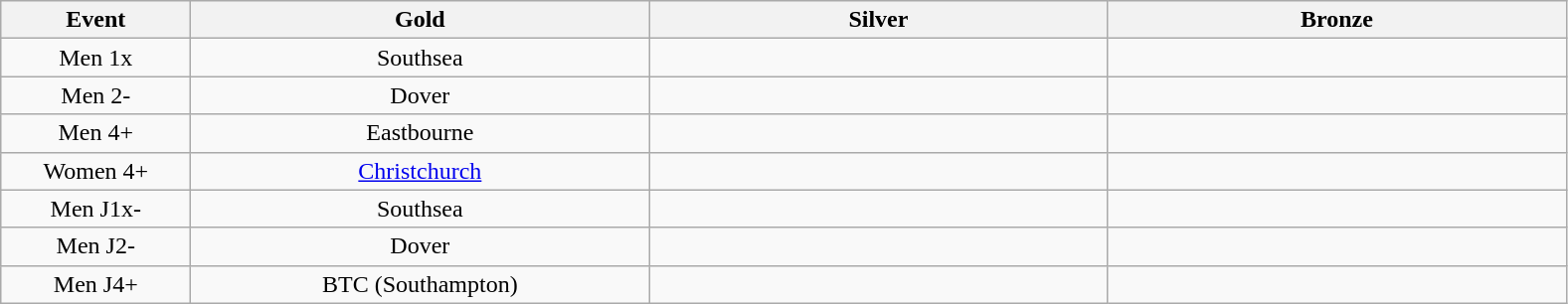<table class="wikitable" style="text-align:center">
<tr>
<th width=120>Event</th>
<th width=300>Gold</th>
<th width=300>Silver</th>
<th width=300>Bronze</th>
</tr>
<tr>
<td>Men 1x</td>
<td>Southsea</td>
<td></td>
<td></td>
</tr>
<tr>
<td>Men 2-</td>
<td>Dover</td>
<td></td>
<td></td>
</tr>
<tr>
<td>Men 4+</td>
<td>Eastbourne</td>
<td></td>
<td></td>
</tr>
<tr>
<td>Women 4+</td>
<td><a href='#'>Christchurch</a></td>
<td></td>
<td></td>
</tr>
<tr>
<td>Men J1x-</td>
<td>Southsea</td>
<td></td>
<td></td>
</tr>
<tr>
<td>Men J2-</td>
<td>Dover</td>
<td></td>
<td></td>
</tr>
<tr>
<td>Men J4+</td>
<td>BTC (Southampton)</td>
<td></td>
<td></td>
</tr>
</table>
